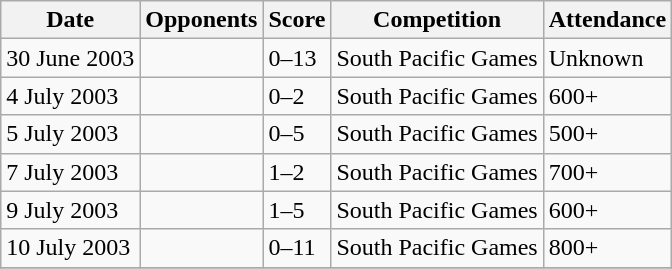<table class="wikitable">
<tr>
<th>Date</th>
<th>Opponents</th>
<th>Score</th>
<th>Competition</th>
<th>Attendance</th>
</tr>
<tr>
<td>30 June 2003</td>
<td></td>
<td>0–13</td>
<td>South Pacific Games</td>
<td>Unknown</td>
</tr>
<tr>
<td>4 July 2003</td>
<td></td>
<td>0–2</td>
<td>South Pacific Games</td>
<td>600+</td>
</tr>
<tr>
<td>5 July 2003</td>
<td></td>
<td>0–5</td>
<td>South Pacific Games</td>
<td>500+</td>
</tr>
<tr>
<td>7 July 2003</td>
<td></td>
<td>1–2</td>
<td>South Pacific Games</td>
<td>700+</td>
</tr>
<tr>
<td>9 July 2003</td>
<td></td>
<td>1–5</td>
<td>South Pacific Games</td>
<td>600+</td>
</tr>
<tr>
<td>10 July 2003</td>
<td></td>
<td>0–11</td>
<td>South Pacific Games</td>
<td>800+</td>
</tr>
<tr>
</tr>
</table>
